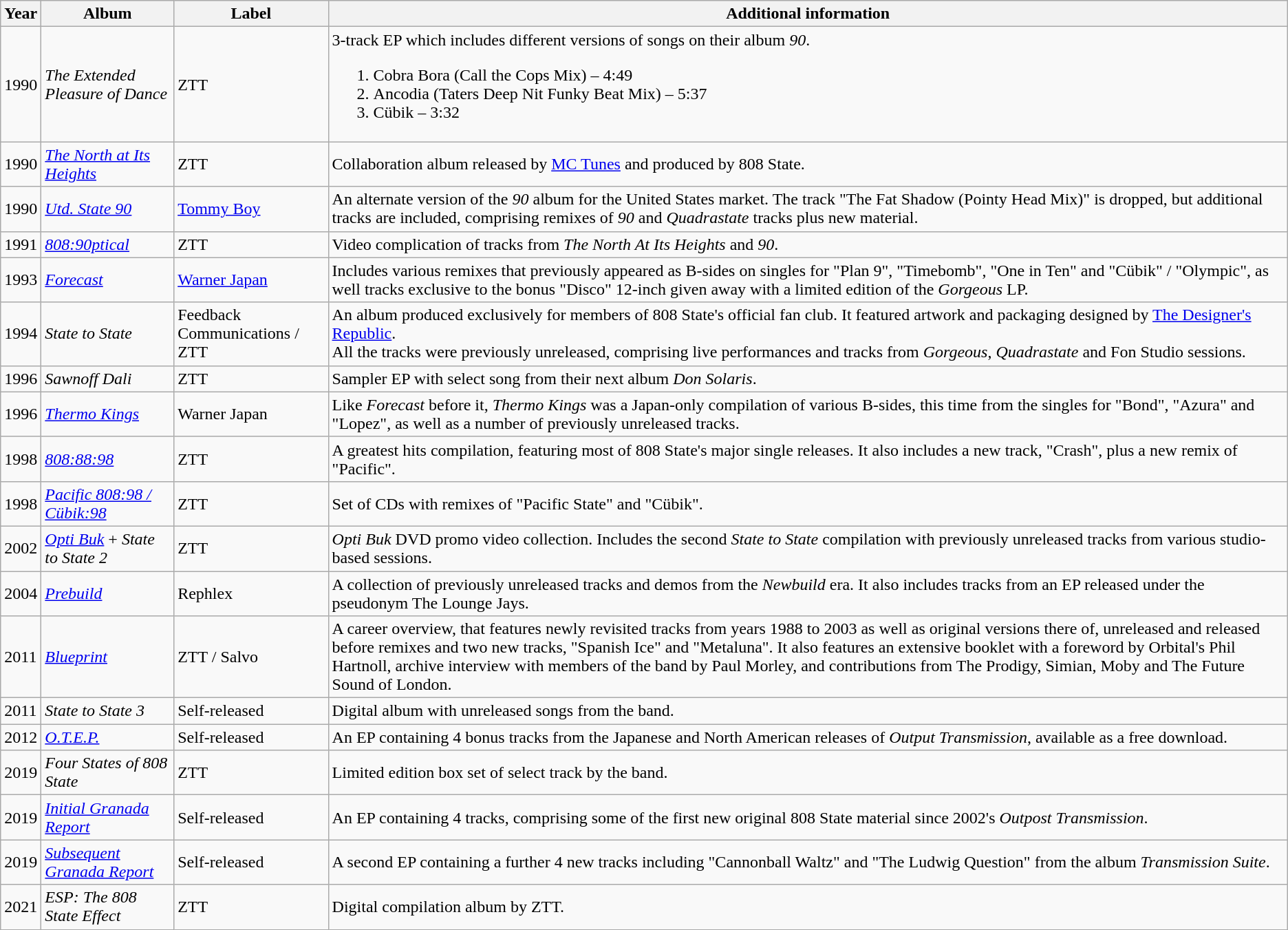<table class="wikitable">
<tr>
<th>Year</th>
<th>Album</th>
<th>Label</th>
<th>Additional information</th>
</tr>
<tr>
<td>1990</td>
<td><em>The Extended Pleasure of Dance</em></td>
<td>ZTT</td>
<td>3-track EP which includes different versions of songs on their album <em>90</em>.<br><ol><li>Cobra Bora (Call the Cops Mix) – 4:49</li><li>Ancodia (Taters Deep Nit Funky Beat Mix) – 5:37</li><li>Cübik – 3:32</li></ol></td>
</tr>
<tr>
<td>1990</td>
<td><em><a href='#'>The North at Its Heights</a></em></td>
<td>ZTT</td>
<td>Collaboration album released by <a href='#'>MC Tunes</a> and produced by 808 State.</td>
</tr>
<tr>
<td>1990</td>
<td><em><a href='#'>Utd. State 90</a></em></td>
<td><a href='#'>Tommy Boy</a></td>
<td>An alternate version of the <em>90</em> album for the United States market. The track "The Fat Shadow (Pointy Head Mix)" is dropped, but additional tracks are included, comprising remixes of <em>90</em> and <em>Quadrastate</em> tracks plus new material.</td>
</tr>
<tr>
<td>1991</td>
<td><em><a href='#'>808:90ptical</a></em></td>
<td>ZTT</td>
<td>Video complication of tracks from <em>The North At Its Heights</em> and <em>90</em>.</td>
</tr>
<tr>
<td>1993</td>
<td><em><a href='#'>Forecast</a></em></td>
<td><a href='#'>Warner Japan</a></td>
<td>Includes various remixes that previously appeared as B-sides on singles for "Plan 9", "Timebomb", "One in Ten" and "Cübik" / "Olympic", as well tracks exclusive to the bonus "Disco" 12-inch given away with a limited edition of the <em>Gorgeous</em> LP.</td>
</tr>
<tr>
<td>1994</td>
<td><em>State to State</em></td>
<td>Feedback Communications / ZTT</td>
<td>An album produced exclusively for members of 808 State's official fan club. It featured artwork and packaging designed by <a href='#'>The Designer's Republic</a>.<br>All the tracks were previously unreleased, comprising live performances and tracks from <em>Gorgeous</em>, <em>Quadrastate</em> and Fon Studio sessions.</td>
</tr>
<tr>
<td>1996</td>
<td><em>Sawnoff Dali</em></td>
<td>ZTT</td>
<td>Sampler EP with select song from their next album <em>Don Solaris</em>.</td>
</tr>
<tr>
<td>1996</td>
<td><em><a href='#'>Thermo Kings</a></em></td>
<td>Warner Japan</td>
<td>Like <em>Forecast</em> before it, <em>Thermo Kings</em> was a Japan-only compilation of various B-sides, this time from the singles for "Bond", "Azura" and "Lopez", as well as a number of previously unreleased tracks.</td>
</tr>
<tr>
<td>1998</td>
<td><em><a href='#'>808:88:98</a></em></td>
<td>ZTT</td>
<td>A greatest hits compilation, featuring most of 808 State's major single releases. It also includes a new track, "Crash", plus a new remix of "Pacific".</td>
</tr>
<tr>
<td>1998</td>
<td><em><a href='#'>Pacific 808:98 / Cübik:98</a></em></td>
<td>ZTT</td>
<td>Set of CDs with remixes of "Pacific State" and "Cübik".</td>
</tr>
<tr>
<td>2002</td>
<td><em><a href='#'>Opti Buk</a></em> + <em>State to State 2</em></td>
<td>ZTT</td>
<td><em>Opti Buk</em> DVD promo video collection. Includes the second <em>State to State</em> compilation with previously unreleased tracks from various studio-based sessions.</td>
</tr>
<tr>
<td>2004</td>
<td><em><a href='#'>Prebuild</a></em></td>
<td>Rephlex</td>
<td>A collection of previously unreleased tracks and demos from the <em>Newbuild</em> era. It also includes tracks from an EP released under the pseudonym The Lounge Jays.</td>
</tr>
<tr>
<td>2011</td>
<td><em><a href='#'>Blueprint</a></em></td>
<td>ZTT / Salvo</td>
<td>A career overview, that features newly revisited tracks from years 1988 to 2003 as well as original versions there of, unreleased and released before remixes and two new tracks, "Spanish Ice" and "Metaluna". It also features an extensive booklet with a foreword by Orbital's Phil Hartnoll, archive interview with members of the band by Paul Morley, and contributions from The Prodigy, Simian, Moby and The Future Sound of London.</td>
</tr>
<tr>
<td>2011</td>
<td><em>State to State 3</em></td>
<td>Self-released</td>
<td>Digital album with unreleased songs from the band.</td>
</tr>
<tr>
<td>2012</td>
<td><em><a href='#'>O.T.E.P.</a></em></td>
<td>Self-released</td>
<td>An EP containing 4 bonus tracks from the Japanese and North American releases of <em>Output Transmission</em>, available as a free download.</td>
</tr>
<tr>
<td>2019</td>
<td><em>Four States of 808 State</em></td>
<td>ZTT</td>
<td>Limited edition box set of select track by the band.</td>
</tr>
<tr>
<td>2019</td>
<td><em><a href='#'>Initial Granada Report</a></em></td>
<td>Self-released</td>
<td>An EP containing 4 tracks, comprising some of the first new original 808 State material since 2002's <em>Outpost Transmission</em>.</td>
</tr>
<tr>
<td>2019</td>
<td><em><a href='#'>Subsequent Granada Report</a></em></td>
<td>Self-released</td>
<td>A second EP containing a further 4 new tracks including "Cannonball Waltz" and "The Ludwig Question" from the album <em>Transmission Suite</em>.</td>
</tr>
<tr>
<td>2021</td>
<td><em>ESP: The 808 State Effect</em></td>
<td>ZTT</td>
<td>Digital compilation album by ZTT.</td>
</tr>
</table>
